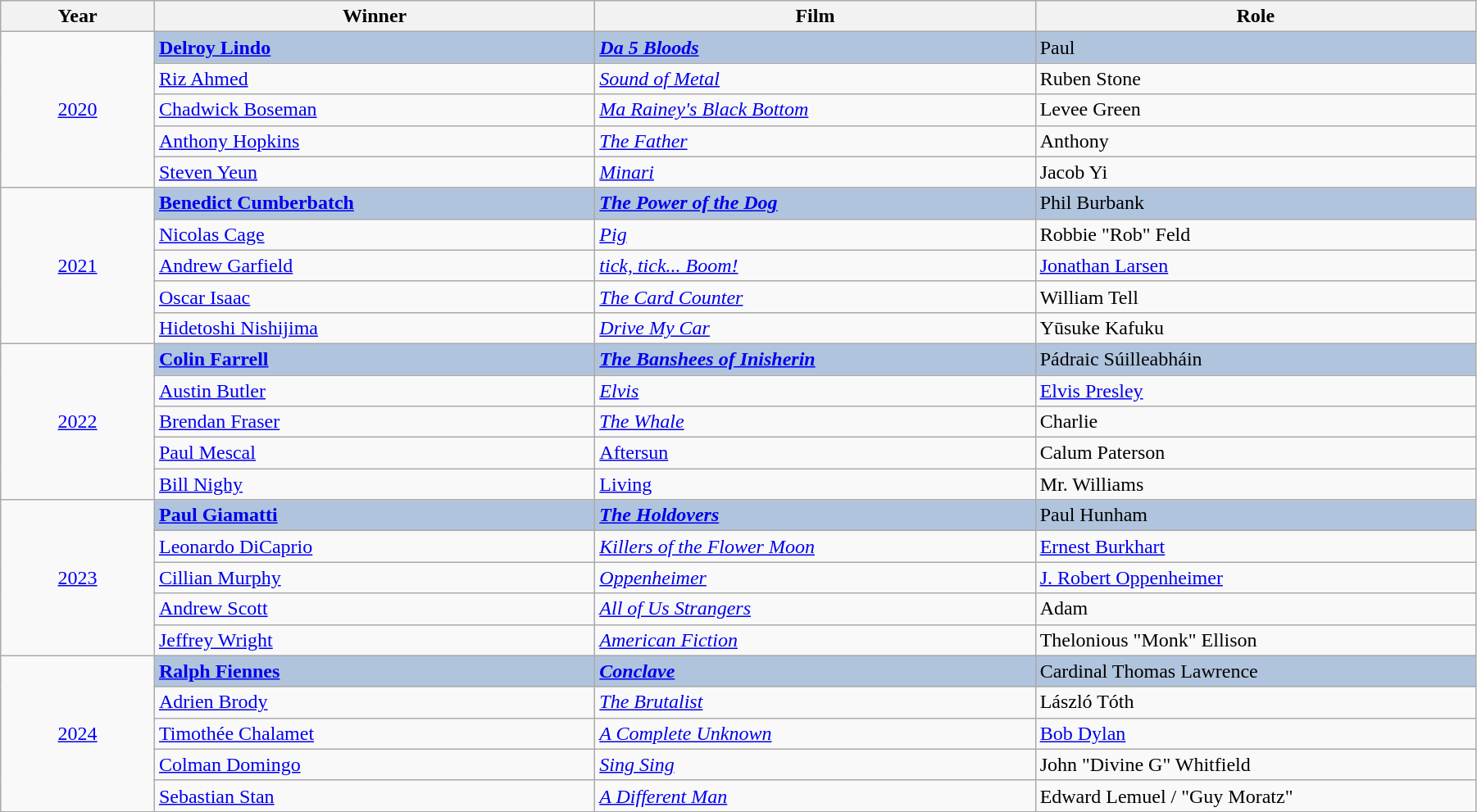<table class="wikitable" width="95%" cellpadding="5">
<tr>
<th width="100"><strong>Year</strong></th>
<th width="300"><strong>Winner</strong></th>
<th width="300"><strong>Film</strong></th>
<th width="300"><strong>Role</strong></th>
</tr>
<tr>
<td rowspan="5" style="text-align:center;"><a href='#'>2020</a></td>
<td style="background:#B0C4DE;"><strong><a href='#'>Delroy Lindo</a></strong></td>
<td style="background:#B0C4DE;"><em><a href='#'><strong>Da 5 Bloods</strong></a></em></td>
<td style="background:#B0C4DE;">Paul</td>
</tr>
<tr>
<td><a href='#'>Riz Ahmed</a></td>
<td><em><a href='#'>Sound of Metal</a></em></td>
<td>Ruben Stone</td>
</tr>
<tr>
<td><a href='#'>Chadwick Boseman</a></td>
<td><em><a href='#'>Ma Rainey's Black Bottom</a></em></td>
<td>Levee Green</td>
</tr>
<tr>
<td><a href='#'>Anthony Hopkins</a></td>
<td><em><a href='#'>The Father</a></em></td>
<td>Anthony</td>
</tr>
<tr>
<td><a href='#'>Steven Yeun</a></td>
<td><em><a href='#'>Minari</a></em></td>
<td>Jacob Yi</td>
</tr>
<tr>
<td rowspan="5" style="text-align:center;"><a href='#'>2021</a></td>
<td style="background:#B0C4DE;"><strong><a href='#'>Benedict Cumberbatch</a></strong></td>
<td style="background:#B0C4DE;"><em><a href='#'><strong>The Power of the Dog</strong></a></em></td>
<td style="background:#B0C4DE;">Phil Burbank</td>
</tr>
<tr>
<td><a href='#'>Nicolas Cage</a></td>
<td><em><a href='#'>Pig</a></em></td>
<td>Robbie "Rob" Feld</td>
</tr>
<tr>
<td><a href='#'>Andrew Garfield</a></td>
<td><em><a href='#'>tick, tick... Boom!</a></em></td>
<td><a href='#'>Jonathan Larsen</a></td>
</tr>
<tr>
<td><a href='#'>Oscar Isaac</a></td>
<td><em><a href='#'>The Card Counter</a></em></td>
<td>William Tell</td>
</tr>
<tr>
<td><a href='#'>Hidetoshi Nishijima</a></td>
<td><em><a href='#'>Drive My Car</a></em></td>
<td>Yūsuke Kafuku</td>
</tr>
<tr>
<td rowspan="5" style="text-align:center;"><a href='#'>2022</a></td>
<td style="background:#B0C4DE;"><strong><a href='#'>Colin Farrell</a></strong></td>
<td style="background:#B0C4DE;"><em><a href='#'><strong>The Banshees of Inisherin</strong></a></em></td>
<td style="background:#B0C4DE;">Pádraic Súilleabháin</td>
</tr>
<tr>
<td><a href='#'>Austin Butler</a></td>
<td><em><a href='#'>Elvis</a></em></td>
<td><a href='#'>Elvis Presley</a></td>
</tr>
<tr>
<td><a href='#'>Brendan Fraser</a></td>
<td><em><a href='#'>The Whale</a></em></td>
<td>Charlie</td>
</tr>
<tr>
<td><a href='#'>Paul Mescal</a></td>
<td><a href='#'>Aftersun</a></td>
<td>Calum Paterson</td>
</tr>
<tr>
<td><a href='#'>Bill Nighy</a></td>
<td><a href='#'>Living</a></td>
<td>Mr. Williams</td>
</tr>
<tr>
<td rowspan="5" style="text-align:center;"><a href='#'>2023</a></td>
<td style="background:#B0C4DE;"><strong><a href='#'>Paul Giamatti</a></strong></td>
<td style="background:#B0C4DE;"><em><a href='#'><strong>The Holdovers</strong></a></em></td>
<td style="background:#B0C4DE;">Paul Hunham</td>
</tr>
<tr>
<td><a href='#'>Leonardo DiCaprio</a></td>
<td><em><a href='#'>Killers of the Flower Moon</a></em></td>
<td><a href='#'>Ernest Burkhart</a></td>
</tr>
<tr>
<td><a href='#'>Cillian Murphy</a></td>
<td><em><a href='#'>Oppenheimer</a></em></td>
<td><a href='#'>J. Robert Oppenheimer</a></td>
</tr>
<tr>
<td><a href='#'>Andrew Scott</a></td>
<td><em><a href='#'>All of Us Strangers</a></em></td>
<td>Adam</td>
</tr>
<tr>
<td><a href='#'>Jeffrey Wright</a></td>
<td><em><a href='#'>American Fiction</a></em></td>
<td>Thelonious "Monk" Ellison</td>
</tr>
<tr>
<td rowspan="5" style="text-align:center;"><a href='#'>2024</a></td>
<td style="background:#B0C4DE;"><strong><a href='#'>Ralph Fiennes</a></strong></td>
<td style="background:#B0C4DE;"><strong><em><a href='#'>Conclave</a></em></strong></td>
<td style="background:#B0C4DE;">Cardinal Thomas Lawrence</td>
</tr>
<tr>
<td><a href='#'>Adrien Brody</a></td>
<td><em><a href='#'>The Brutalist</a></em></td>
<td>László Tóth</td>
</tr>
<tr>
<td><a href='#'>Timothée Chalamet</a></td>
<td><em><a href='#'>A Complete Unknown</a></em></td>
<td><a href='#'>Bob Dylan</a></td>
</tr>
<tr>
<td><a href='#'>Colman Domingo</a></td>
<td><em><a href='#'>Sing Sing</a></em></td>
<td>John "Divine G" Whitfield</td>
</tr>
<tr>
<td><a href='#'>Sebastian Stan</a></td>
<td><em><a href='#'>A Different Man</a></em></td>
<td>Edward Lemuel / "Guy Moratz"</td>
</tr>
<tr>
</tr>
</table>
